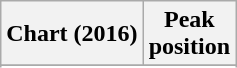<table class="wikitable sortable plainrowheaders" style="text-align:center">
<tr>
<th scope="col">Chart (2016)</th>
<th scope="col">Peak<br>position</th>
</tr>
<tr>
</tr>
<tr>
</tr>
<tr>
</tr>
<tr>
</tr>
</table>
